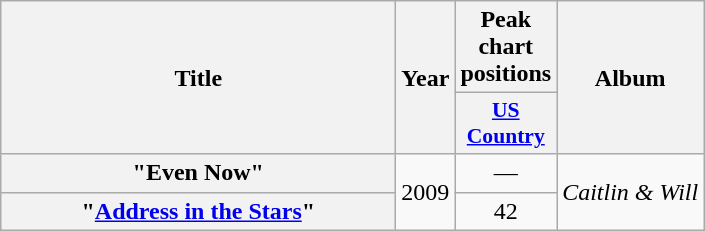<table class="wikitable plainrowheaders" style="text-align:center;">
<tr>
<th scope="col" rowspan="2" style="width:16em;">Title</th>
<th scope="col" rowspan="2">Year</th>
<th scope="col">Peak chart positions</th>
<th scope="col" rowspan="2">Album</th>
</tr>
<tr>
<th scope="col" style="width:2.5em;font-size:90%;"><a href='#'>US Country</a></th>
</tr>
<tr>
<th scope="row">"Even Now"</th>
<td rowspan="2">2009</td>
<td>—</td>
<td rowspan="2"><em>Caitlin & Will</em></td>
</tr>
<tr>
<th scope="row">"<a href='#'>Address in the Stars</a>"</th>
<td>42</td>
</tr>
</table>
